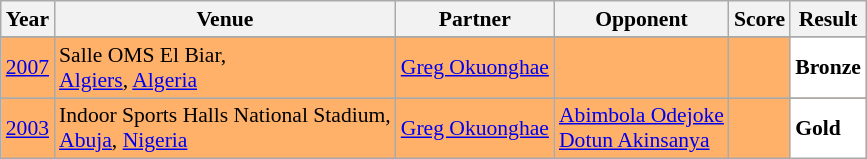<table class="sortable wikitable" style="font-size: 90%;">
<tr>
<th>Year</th>
<th>Venue</th>
<th>Partner</th>
<th>Opponent</th>
<th>Score</th>
<th>Result</th>
</tr>
<tr>
</tr>
<tr style="background:#FFB069">
<td align="center"><a href='#'>2007</a></td>
<td align="left">Salle OMS El Biar,<br><a href='#'>Algiers</a>, <a href='#'>Algeria</a></td>
<td align="left"> <a href='#'>Greg Okuonghae</a></td>
<td align="left"><br></td>
<td align="left"></td>
<td style="text-align:left; background:white"> <strong>Bronze</strong></td>
</tr>
<tr>
</tr>
<tr style="background:#FFB069">
<td align="center"><a href='#'>2003</a></td>
<td align="left">Indoor Sports Halls National Stadium,<br><a href='#'>Abuja</a>, <a href='#'>Nigeria</a></td>
<td align="left"> <a href='#'>Greg Okuonghae</a></td>
<td align="left"> <a href='#'>Abimbola Odejoke</a><br> <a href='#'>Dotun Akinsanya</a></td>
<td align="left"></td>
<td style="text-align:left; background:white"> <strong>Gold</strong></td>
</tr>
</table>
